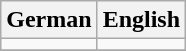<table class="wikitable">
<tr>
<th>German</th>
<th>English</th>
</tr>
<tr>
<td></td>
<td></td>
</tr>
<tr>
</tr>
</table>
